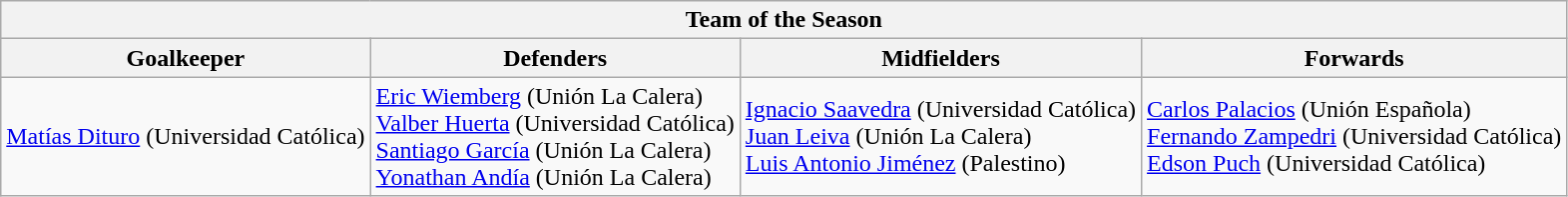<table class="wikitable">
<tr>
<th colspan="13">Team of the Season</th>
</tr>
<tr>
<th>Goalkeeper</th>
<th>Defenders</th>
<th>Midfielders</th>
<th>Forwards</th>
</tr>
<tr>
<td> <a href='#'>Matías Dituro</a> (Universidad Católica)</td>
<td> <a href='#'>Eric Wiemberg</a> (Unión La Calera)<br> <a href='#'>Valber Huerta</a> (Universidad Católica)<br> <a href='#'>Santiago García</a> (Unión La Calera)<br> <a href='#'>Yonathan Andía</a> (Unión La Calera)</td>
<td> <a href='#'>Ignacio Saavedra</a> (Universidad Católica)<br> <a href='#'>Juan Leiva</a> (Unión La Calera)<br> <a href='#'>Luis Antonio Jiménez</a> (Palestino)</td>
<td> <a href='#'>Carlos Palacios</a> (Unión Española)<br> <a href='#'>Fernando Zampedri</a> (Universidad Católica)<br> <a href='#'>Edson Puch</a> (Universidad Católica)</td>
</tr>
</table>
